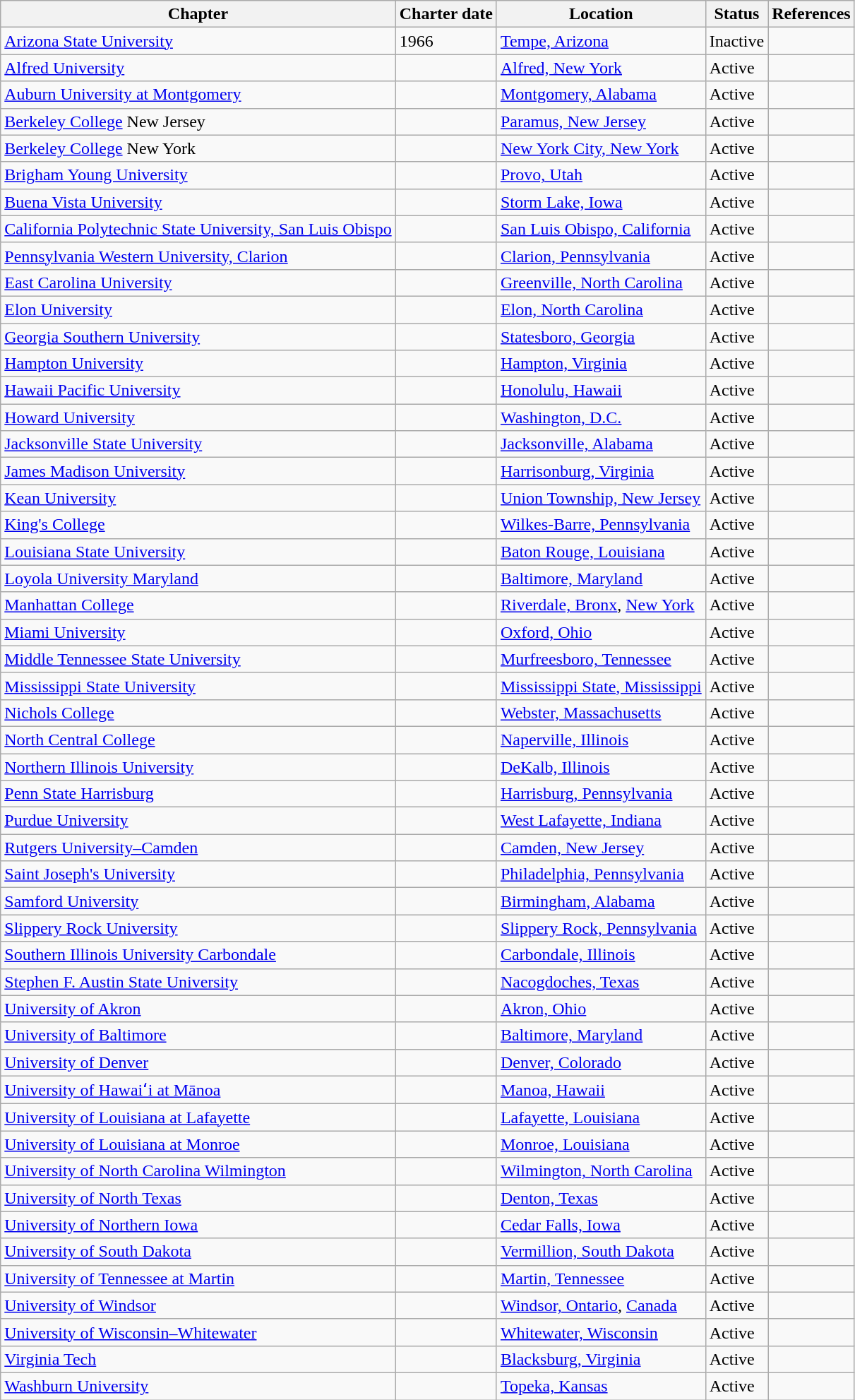<table class="wikitable">
<tr>
<th>Chapter</th>
<th>Charter date</th>
<th>Location</th>
<th>Status</th>
<th>References</th>
</tr>
<tr>
<td><a href='#'>Arizona State University</a></td>
<td>1966</td>
<td><a href='#'>Tempe, Arizona</a></td>
<td>Inactive</td>
<td></td>
</tr>
<tr>
<td><a href='#'>Alfred University</a></td>
<td></td>
<td><a href='#'>Alfred, New York</a></td>
<td>Active</td>
<td></td>
</tr>
<tr>
<td><a href='#'>Auburn University at Montgomery</a></td>
<td></td>
<td><a href='#'>Montgomery, Alabama</a></td>
<td>Active</td>
<td></td>
</tr>
<tr>
<td><a href='#'>Berkeley College</a> New Jersey</td>
<td></td>
<td><a href='#'>Paramus, New Jersey</a></td>
<td>Active</td>
<td></td>
</tr>
<tr>
<td><a href='#'>Berkeley College</a> New York</td>
<td></td>
<td><a href='#'>New York City, New York</a></td>
<td>Active</td>
<td></td>
</tr>
<tr>
<td><a href='#'>Brigham Young University</a></td>
<td></td>
<td><a href='#'>Provo, Utah</a></td>
<td>Active</td>
<td></td>
</tr>
<tr>
<td><a href='#'>Buena Vista University</a></td>
<td></td>
<td><a href='#'>Storm Lake, Iowa</a></td>
<td>Active</td>
<td></td>
</tr>
<tr>
<td><a href='#'>California Polytechnic State University, San Luis Obispo</a></td>
<td></td>
<td><a href='#'>San Luis Obispo, California</a></td>
<td>Active</td>
<td></td>
</tr>
<tr>
<td><a href='#'>Pennsylvania Western University, Clarion</a></td>
<td></td>
<td><a href='#'>Clarion, Pennsylvania</a></td>
<td>Active</td>
<td></td>
</tr>
<tr>
<td><a href='#'>East Carolina University</a></td>
<td></td>
<td><a href='#'>Greenville, North Carolina</a></td>
<td>Active</td>
<td></td>
</tr>
<tr>
<td><a href='#'>Elon University</a></td>
<td></td>
<td><a href='#'>Elon, North Carolina</a></td>
<td>Active</td>
<td></td>
</tr>
<tr>
<td><a href='#'>Georgia Southern University</a></td>
<td></td>
<td><a href='#'>Statesboro, Georgia</a></td>
<td>Active</td>
<td></td>
</tr>
<tr>
<td><a href='#'>Hampton University</a></td>
<td></td>
<td><a href='#'>Hampton, Virginia</a></td>
<td>Active</td>
<td></td>
</tr>
<tr>
<td><a href='#'>Hawaii Pacific University</a></td>
<td></td>
<td><a href='#'>Honolulu, Hawaii</a></td>
<td>Active</td>
<td></td>
</tr>
<tr>
<td><a href='#'>Howard University</a></td>
<td></td>
<td><a href='#'>Washington, D.C.</a></td>
<td>Active</td>
<td></td>
</tr>
<tr>
<td><a href='#'>Jacksonville State University</a></td>
<td></td>
<td><a href='#'>Jacksonville, Alabama</a></td>
<td>Active</td>
<td></td>
</tr>
<tr>
<td><a href='#'>James Madison University</a></td>
<td></td>
<td><a href='#'>Harrisonburg, Virginia</a></td>
<td>Active</td>
<td></td>
</tr>
<tr>
<td><a href='#'>Kean University</a></td>
<td></td>
<td><a href='#'>Union Township, New Jersey</a></td>
<td>Active</td>
<td></td>
</tr>
<tr>
<td><a href='#'>King's College</a></td>
<td></td>
<td><a href='#'>Wilkes-Barre, Pennsylvania</a></td>
<td>Active</td>
<td></td>
</tr>
<tr>
<td><a href='#'>Louisiana State University</a></td>
<td></td>
<td><a href='#'>Baton Rouge, Louisiana</a></td>
<td>Active</td>
<td></td>
</tr>
<tr>
<td><a href='#'>Loyola University Maryland</a></td>
<td></td>
<td><a href='#'>Baltimore, Maryland</a></td>
<td>Active</td>
<td></td>
</tr>
<tr>
<td><a href='#'>Manhattan College</a></td>
<td></td>
<td><a href='#'>Riverdale, Bronx</a>, <a href='#'>New York</a></td>
<td>Active</td>
<td></td>
</tr>
<tr>
<td><a href='#'>Miami University</a></td>
<td></td>
<td><a href='#'>Oxford, Ohio</a></td>
<td>Active</td>
<td></td>
</tr>
<tr>
<td><a href='#'>Middle Tennessee State University</a></td>
<td></td>
<td><a href='#'>Murfreesboro, Tennessee</a></td>
<td>Active</td>
<td></td>
</tr>
<tr>
<td><a href='#'>Mississippi State University</a></td>
<td></td>
<td><a href='#'>Mississippi State, Mississippi</a></td>
<td>Active</td>
<td></td>
</tr>
<tr>
<td><a href='#'>Nichols College</a></td>
<td></td>
<td><a href='#'>Webster, Massachusetts</a></td>
<td>Active</td>
<td></td>
</tr>
<tr>
<td><a href='#'>North Central College</a></td>
<td></td>
<td><a href='#'>Naperville, Illinois</a></td>
<td>Active</td>
<td></td>
</tr>
<tr>
<td><a href='#'>Northern Illinois University</a></td>
<td></td>
<td><a href='#'>DeKalb, Illinois</a></td>
<td>Active</td>
<td></td>
</tr>
<tr>
<td><a href='#'>Penn State Harrisburg</a></td>
<td></td>
<td><a href='#'>Harrisburg, Pennsylvania</a></td>
<td>Active</td>
<td></td>
</tr>
<tr>
<td><a href='#'>Purdue University</a></td>
<td></td>
<td><a href='#'>West Lafayette, Indiana</a></td>
<td>Active</td>
<td></td>
</tr>
<tr>
<td><a href='#'>Rutgers University–Camden</a></td>
<td></td>
<td><a href='#'>Camden, New Jersey</a></td>
<td>Active</td>
<td></td>
</tr>
<tr>
<td><a href='#'>Saint Joseph's University</a></td>
<td></td>
<td><a href='#'>Philadelphia, Pennsylvania</a></td>
<td>Active</td>
<td></td>
</tr>
<tr>
<td><a href='#'>Samford University</a></td>
<td></td>
<td><a href='#'>Birmingham, Alabama</a></td>
<td>Active</td>
<td></td>
</tr>
<tr>
<td><a href='#'>Slippery Rock University</a></td>
<td></td>
<td><a href='#'>Slippery Rock, Pennsylvania</a></td>
<td>Active</td>
<td></td>
</tr>
<tr>
<td><a href='#'>Southern Illinois University Carbondale</a></td>
<td></td>
<td><a href='#'>Carbondale, Illinois</a></td>
<td>Active</td>
<td></td>
</tr>
<tr>
<td><a href='#'>Stephen F. Austin State University</a></td>
<td></td>
<td><a href='#'>Nacogdoches, Texas</a></td>
<td>Active</td>
<td></td>
</tr>
<tr>
<td><a href='#'>University of Akron</a></td>
<td></td>
<td><a href='#'>Akron, Ohio</a></td>
<td>Active</td>
<td></td>
</tr>
<tr>
<td><a href='#'>University of Baltimore</a></td>
<td></td>
<td><a href='#'>Baltimore, Maryland</a></td>
<td>Active</td>
<td></td>
</tr>
<tr>
<td><a href='#'>University of Denver</a></td>
<td></td>
<td><a href='#'>Denver, Colorado</a></td>
<td>Active</td>
<td></td>
</tr>
<tr>
<td><a href='#'>University of Hawaiʻi at Mānoa</a></td>
<td></td>
<td><a href='#'>Manoa, Hawaii</a></td>
<td>Active</td>
<td></td>
</tr>
<tr>
<td><a href='#'>University of Louisiana at Lafayette</a></td>
<td></td>
<td><a href='#'>Lafayette, Louisiana</a></td>
<td>Active</td>
<td></td>
</tr>
<tr>
<td><a href='#'>University of Louisiana at Monroe</a></td>
<td></td>
<td><a href='#'>Monroe, Louisiana</a></td>
<td>Active</td>
<td></td>
</tr>
<tr>
<td><a href='#'>University of North Carolina Wilmington</a></td>
<td></td>
<td><a href='#'>Wilmington, North Carolina</a></td>
<td>Active</td>
<td></td>
</tr>
<tr>
<td><a href='#'>University of North Texas</a></td>
<td></td>
<td><a href='#'>Denton, Texas</a></td>
<td>Active</td>
<td></td>
</tr>
<tr>
<td><a href='#'>University of Northern Iowa</a></td>
<td></td>
<td><a href='#'>Cedar Falls, Iowa</a></td>
<td>Active</td>
<td></td>
</tr>
<tr>
<td><a href='#'>University of South Dakota</a></td>
<td></td>
<td><a href='#'>Vermillion, South Dakota</a></td>
<td>Active</td>
<td></td>
</tr>
<tr>
<td><a href='#'>University of Tennessee at Martin</a></td>
<td></td>
<td><a href='#'>Martin, Tennessee</a></td>
<td>Active</td>
<td></td>
</tr>
<tr>
<td><a href='#'>University of Windsor</a></td>
<td></td>
<td><a href='#'>Windsor, Ontario</a>, <a href='#'>Canada</a></td>
<td>Active</td>
<td></td>
</tr>
<tr>
<td><a href='#'>University of Wisconsin–Whitewater</a></td>
<td></td>
<td><a href='#'>Whitewater, Wisconsin</a></td>
<td>Active</td>
<td></td>
</tr>
<tr>
<td><a href='#'>Virginia Tech</a></td>
<td></td>
<td><a href='#'>Blacksburg, Virginia</a></td>
<td>Active</td>
<td></td>
</tr>
<tr>
<td><a href='#'>Washburn University</a></td>
<td></td>
<td><a href='#'>Topeka, Kansas</a></td>
<td>Active</td>
<td></td>
</tr>
</table>
